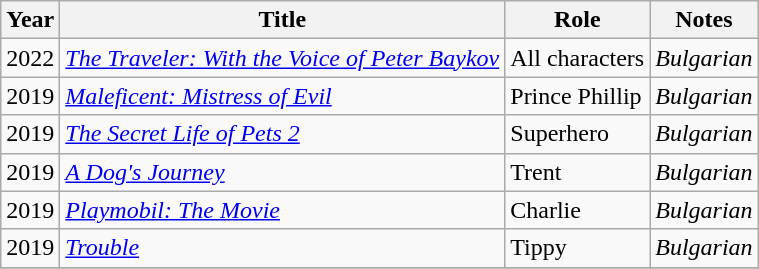<table class="wikitable unsortable">
<tr>
<th>Year</th>
<th>Title</th>
<th>Role</th>
<th>Notes</th>
</tr>
<tr>
<td>2022</td>
<td><em><a href='#'>The Traveler: With the Voice of Peter Baykov</a></em></td>
<td>All characters</td>
<td><em>Bulgarian</em></td>
</tr>
<tr>
<td>2019</td>
<td><em><a href='#'>Maleficent: Mistress of Evil</a></em></td>
<td>Prince Phillip</td>
<td><em>Bulgarian</em></td>
</tr>
<tr>
<td>2019</td>
<td><em><a href='#'>The Secret Life of Pets 2</a></em></td>
<td>Superhero</td>
<td><em>Bulgarian</em></td>
</tr>
<tr>
<td>2019</td>
<td><em><a href='#'>A Dog's Journey</a></em></td>
<td>Trent</td>
<td><em>Bulgarian</em></td>
</tr>
<tr>
<td>2019</td>
<td><em><a href='#'>Playmobil: The Movie</a></em></td>
<td>Charlie</td>
<td><em>Bulgarian</em></td>
</tr>
<tr>
<td>2019</td>
<td><em><a href='#'>Trouble</a></em></td>
<td>Tippy</td>
<td><em>Bulgarian</em></td>
</tr>
<tr>
</tr>
</table>
